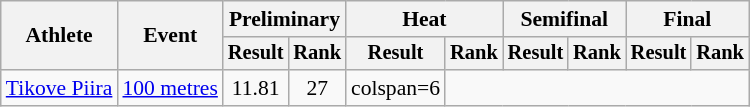<table class="wikitable" style="font-size:90%">
<tr>
<th rowspan="2">Athlete</th>
<th rowspan="2">Event</th>
<th colspan="2">Preliminary</th>
<th colspan="2">Heat</th>
<th colspan="2">Semifinal</th>
<th colspan="2">Final</th>
</tr>
<tr style="font-size:95%">
<th>Result</th>
<th>Rank</th>
<th>Result</th>
<th>Rank</th>
<th>Result</th>
<th>Rank</th>
<th>Result</th>
<th>Rank</th>
</tr>
<tr style=text-align:center>
<td style=text-align:left><a href='#'>Tikove Piira</a></td>
<td style=text-align:left><a href='#'>100 metres</a></td>
<td>11.81</td>
<td>27</td>
<td>colspan=6 </td>
</tr>
</table>
